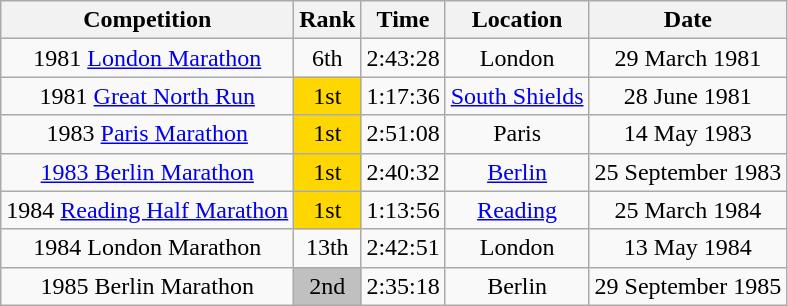<table class="wikitable sortable">
<tr>
<th>Competition</th>
<th>Rank</th>
<th>Time</th>
<th>Location</th>
<th>Date</th>
</tr>
<tr align=center>
<td>1981 <a href='#'>London Marathon</a></td>
<td>6th</td>
<td>2:43:28</td>
<td>London</td>
<td>29 March 1981</td>
</tr>
<tr align=center>
<td>1981 <a href='#'>Great North Run</a></td>
<td bgcolor=gold>1st</td>
<td>1:17:36</td>
<td><a href='#'>South Shields</a></td>
<td>28 June 1981</td>
</tr>
<tr align=center>
<td>1983 <a href='#'>Paris Marathon</a></td>
<td bgcolor=gold>1st</td>
<td>2:51:08</td>
<td>Paris</td>
<td>14 May 1983</td>
</tr>
<tr align=center>
<td><a href='#'>1983 Berlin Marathon</a></td>
<td bgcolor=gold>1st</td>
<td>2:40:32</td>
<td><a href='#'>Berlin</a></td>
<td>25 September 1983</td>
</tr>
<tr align=center>
<td>1984 <a href='#'>Reading Half Marathon</a></td>
<td bgcolor=gold>1st</td>
<td>1:13:56</td>
<td><a href='#'>Reading</a></td>
<td>25 March 1984</td>
</tr>
<tr align=center>
<td>1984 London Marathon</td>
<td>13th</td>
<td>2:42:51</td>
<td>London</td>
<td>13 May 1984</td>
</tr>
<tr align=center>
<td>1985 Berlin Marathon</td>
<td bgcolor=silver>2nd</td>
<td>2:35:18</td>
<td>Berlin</td>
<td>29 September 1985</td>
</tr>
</table>
